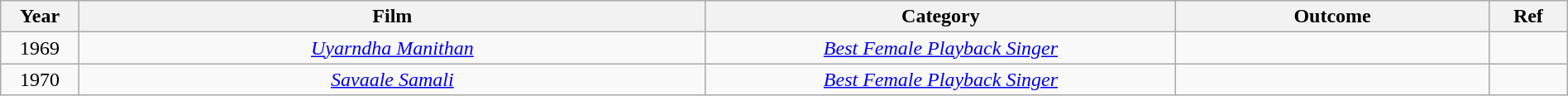<table class="wikitable" style="width:100%;">
<tr>
<th width=5%>Year</th>
<th style="width:40%;">Film</th>
<th style="width:30%;">Category</th>
<th style="width:20%;">Outcome</th>
<th style="width:5%;">Ref</th>
</tr>
<tr>
<td style="text-align:center;">1969</td>
<td style="text-align:center;"><em><a href='#'>Uyarndha Manithan</a></em></td>
<td style="text-align:center;"><em><a href='#'>Best Female Playback Singer</a></em></td>
<td></td>
<td></td>
</tr>
<tr>
<td style="text-align:center;">1970</td>
<td style="text-align:center;"><em><a href='#'>Savaale Samali</a></em></td>
<td style="text-align:center;"><em><a href='#'>Best Female Playback Singer</a></em></td>
<td></td>
<td></td>
</tr>
</table>
